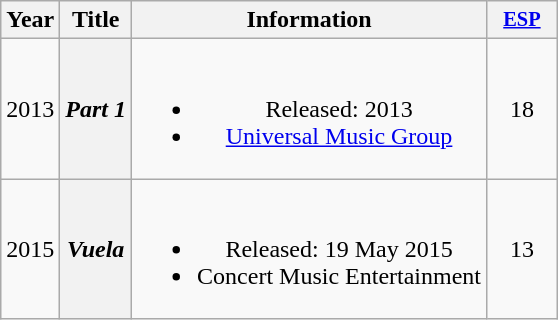<table class="wikitable plainrowheaders" style="text-align:center;">
<tr>
<th scope="col" rowspan="1">Year</th>
<th scope="col" rowspan="1">Title</th>
<th scope="col" rowspan="1">Information</th>
<th scope="col" style="width:3em;font-size:85%;"> <a href='#'>ESP</a></th>
</tr>
<tr>
<td rowspan="1">2013</td>
<th scope="row"><em>Part 1</em></th>
<td><br><ul><li>Released: 2013</li><li><a href='#'>Universal Music Group</a></li></ul></td>
<td>18</td>
</tr>
<tr>
<td rowspan="1">2015</td>
<th scope="row"><em>Vuela</em></th>
<td><br><ul><li>Released: 19 May 2015</li><li>Concert Music Entertainment</li></ul></td>
<td>13</td>
</tr>
</table>
